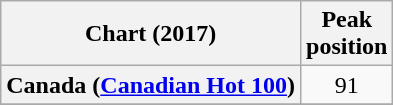<table class="wikitable sortable plainrowheaders" style="text-align:center">
<tr>
<th scope="col">Chart (2017)</th>
<th scope="col">Peak<br> position</th>
</tr>
<tr>
<th scope="row">Canada (<a href='#'>Canadian Hot 100</a>)</th>
<td>91</td>
</tr>
<tr>
</tr>
</table>
